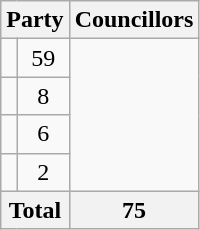<table class="wikitable">
<tr>
<th colspan=2>Party</th>
<th>Councillors</th>
</tr>
<tr>
<td></td>
<td align=center>59</td>
</tr>
<tr>
<td></td>
<td align=center>8</td>
</tr>
<tr>
<td></td>
<td align=center>6</td>
</tr>
<tr>
<td></td>
<td align=center>2</td>
</tr>
<tr>
<th colspan=2>Total</th>
<th align=center>75</th>
</tr>
</table>
